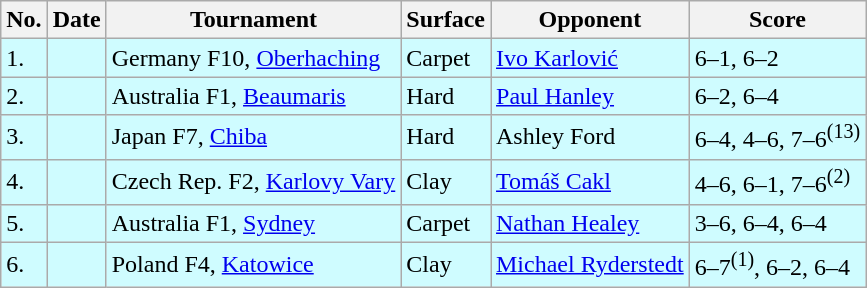<table class="sortable wikitable">
<tr>
<th>No.</th>
<th>Date</th>
<th>Tournament</th>
<th>Surface</th>
<th>Opponent</th>
<th class="unsortable">Score</th>
</tr>
<tr style="background:#cffcff;">
<td>1.</td>
<td></td>
<td>Germany F10, <a href='#'>Oberhaching</a></td>
<td>Carpet</td>
<td> <a href='#'>Ivo Karlović</a></td>
<td>6–1, 6–2</td>
</tr>
<tr style="background:#cffcff;">
<td>2.</td>
<td></td>
<td>Australia F1, <a href='#'>Beaumaris</a></td>
<td>Hard</td>
<td> <a href='#'>Paul Hanley</a></td>
<td>6–2, 6–4</td>
</tr>
<tr style="background:#cffcff;">
<td>3.</td>
<td></td>
<td>Japan F7, <a href='#'>Chiba</a></td>
<td>Hard</td>
<td> Ashley Ford</td>
<td>6–4, 4–6, 7–6<sup>(13)</sup></td>
</tr>
<tr style="background:#cffcff;">
<td>4.</td>
<td></td>
<td>Czech Rep. F2, <a href='#'>Karlovy Vary</a></td>
<td>Clay</td>
<td> <a href='#'>Tomáš Cakl</a></td>
<td>4–6, 6–1, 7–6<sup>(2)</sup></td>
</tr>
<tr style="background:#cffcff;">
<td>5.</td>
<td></td>
<td>Australia F1, <a href='#'>Sydney</a></td>
<td>Carpet</td>
<td> <a href='#'>Nathan Healey</a></td>
<td>3–6, 6–4, 6–4</td>
</tr>
<tr style="background:#cffcff;">
<td>6.</td>
<td></td>
<td>Poland F4, <a href='#'>Katowice</a></td>
<td>Clay</td>
<td> <a href='#'>Michael Ryderstedt</a></td>
<td>6–7<sup>(1)</sup>, 6–2, 6–4</td>
</tr>
</table>
